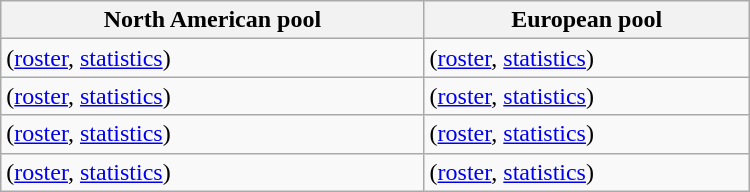<table class="wikitable" style="width:500px;">
<tr>
<th>North American pool</th>
<th>European pool</th>
</tr>
<tr>
<td> (<a href='#'>roster</a>, <a href='#'>statistics</a>)</td>
<td> (<a href='#'>roster</a>, <a href='#'>statistics</a>)</td>
</tr>
<tr>
<td> (<a href='#'>roster</a>, <a href='#'>statistics</a>)</td>
<td> (<a href='#'>roster</a>, <a href='#'>statistics</a>)</td>
</tr>
<tr>
<td> (<a href='#'>roster</a>, <a href='#'>statistics</a>)</td>
<td> (<a href='#'>roster</a>, <a href='#'>statistics</a>)</td>
</tr>
<tr>
<td> (<a href='#'>roster</a>, <a href='#'>statistics</a>)</td>
<td> (<a href='#'>roster</a>, <a href='#'>statistics</a>)</td>
</tr>
</table>
